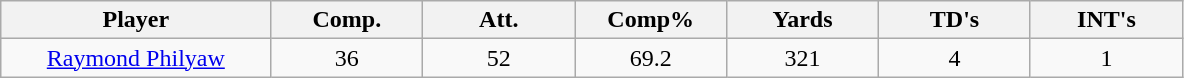<table class="wikitable sortable">
<tr>
<th bgcolor="#DDDDFF" width="16%">Player</th>
<th bgcolor="#DDDDFF" width="9%">Comp.</th>
<th bgcolor="#DDDDFF" width="9%">Att.</th>
<th bgcolor="#DDDDFF" width="9%">Comp%</th>
<th bgcolor="#DDDDFF" width="9%">Yards</th>
<th bgcolor="#DDDDFF" width="9%">TD's</th>
<th bgcolor="#DDDDFF" width="9%">INT's</th>
</tr>
<tr align="center">
<td><a href='#'>Raymond Philyaw</a></td>
<td>36</td>
<td>52</td>
<td>69.2</td>
<td>321</td>
<td>4</td>
<td>1</td>
</tr>
</table>
